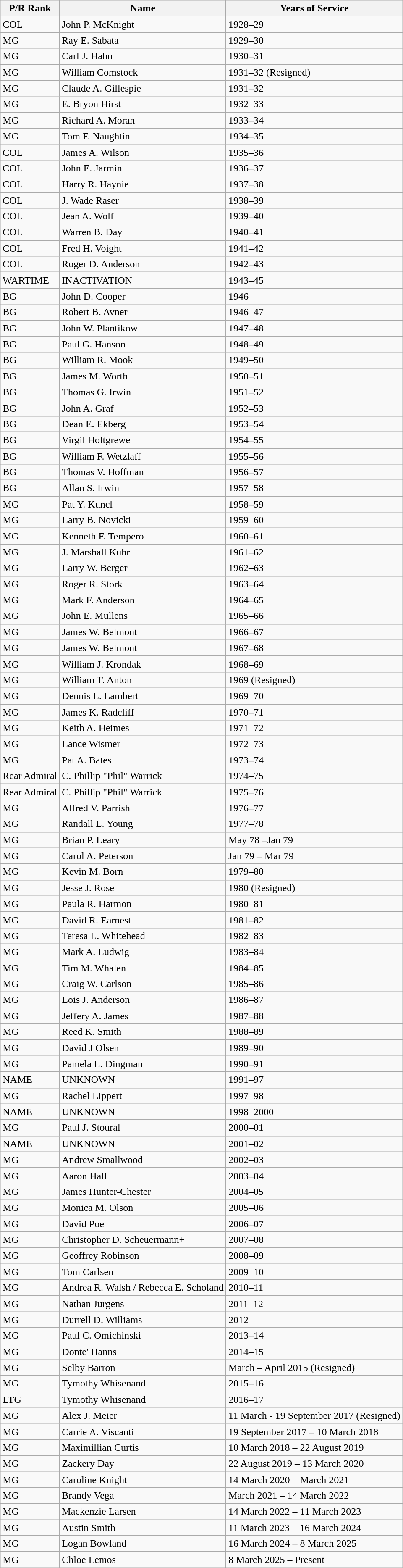<table class="wikitable">
<tr>
<th>P/R Rank</th>
<th>Name</th>
<th>Years of Service</th>
</tr>
<tr>
<td>COL</td>
<td>John P. McKnight</td>
<td>1928–29</td>
</tr>
<tr>
<td>MG</td>
<td>Ray E. Sabata</td>
<td>1929–30</td>
</tr>
<tr>
<td>MG</td>
<td>Carl J. Hahn</td>
<td>1930–31</td>
</tr>
<tr>
<td>MG</td>
<td>William Comstock</td>
<td>1931–32 (Resigned)</td>
</tr>
<tr>
<td>MG</td>
<td>Claude A. Gillespie</td>
<td>1931–32</td>
</tr>
<tr>
<td>MG</td>
<td>E. Bryon Hirst</td>
<td>1932–33</td>
</tr>
<tr>
<td>MG</td>
<td>Richard A. Moran</td>
<td>1933–34</td>
</tr>
<tr>
<td>MG</td>
<td>Tom F. Naughtin</td>
<td>1934–35</td>
</tr>
<tr>
<td>COL</td>
<td>James A. Wilson</td>
<td>1935–36</td>
</tr>
<tr>
<td>COL</td>
<td>John E. Jarmin</td>
<td>1936–37</td>
</tr>
<tr>
<td>COL</td>
<td>Harry R. Haynie</td>
<td>1937–38</td>
</tr>
<tr>
<td>COL</td>
<td>J. Wade Raser</td>
<td>1938–39</td>
</tr>
<tr>
<td>COL</td>
<td>Jean A. Wolf</td>
<td>1939–40</td>
</tr>
<tr>
<td>COL</td>
<td>Warren B. Day</td>
<td>1940–41</td>
</tr>
<tr>
<td>COL</td>
<td>Fred H. Voight</td>
<td>1941–42</td>
</tr>
<tr>
<td>COL</td>
<td>Roger D. Anderson</td>
<td>1942–43</td>
</tr>
<tr>
<td>WARTIME</td>
<td>INACTIVATION</td>
<td>1943–45</td>
</tr>
<tr>
<td>BG</td>
<td>John D. Cooper</td>
<td>1946</td>
</tr>
<tr>
<td>BG</td>
<td>Robert B. Avner</td>
<td>1946–47</td>
</tr>
<tr>
<td>BG</td>
<td>John W. Plantikow</td>
<td>1947–48</td>
</tr>
<tr>
<td>BG</td>
<td>Paul G. Hanson</td>
<td>1948–49</td>
</tr>
<tr>
<td>BG</td>
<td>William R. Mook</td>
<td>1949–50</td>
</tr>
<tr>
<td>BG</td>
<td>James M. Worth</td>
<td>1950–51</td>
</tr>
<tr>
<td>BG</td>
<td>Thomas G. Irwin</td>
<td>1951–52</td>
</tr>
<tr>
<td>BG</td>
<td>John A. Graf</td>
<td>1952–53</td>
</tr>
<tr>
<td>BG</td>
<td>Dean E. Ekberg</td>
<td>1953–54</td>
</tr>
<tr>
<td>BG</td>
<td>Virgil Holtgrewe</td>
<td>1954–55</td>
</tr>
<tr>
<td>BG</td>
<td>William F. Wetzlaff</td>
<td>1955–56</td>
</tr>
<tr>
<td>BG</td>
<td>Thomas V. Hoffman</td>
<td>1956–57</td>
</tr>
<tr>
<td>BG</td>
<td>Allan S. Irwin</td>
<td>1957–58</td>
</tr>
<tr>
<td>MG</td>
<td>Pat Y. Kuncl</td>
<td>1958–59</td>
</tr>
<tr>
<td>MG</td>
<td>Larry B. Novicki</td>
<td>1959–60</td>
</tr>
<tr>
<td>MG</td>
<td>Kenneth F. Tempero</td>
<td>1960–61</td>
</tr>
<tr>
<td>MG</td>
<td>J. Marshall Kuhr</td>
<td>1961–62</td>
</tr>
<tr>
<td>MG</td>
<td>Larry W. Berger</td>
<td>1962–63</td>
</tr>
<tr>
<td>MG</td>
<td>Roger R. Stork</td>
<td>1963–64</td>
</tr>
<tr>
<td>MG</td>
<td>Mark F. Anderson</td>
<td>1964–65</td>
</tr>
<tr>
<td>MG</td>
<td>John E. Mullens</td>
<td>1965–66</td>
</tr>
<tr>
<td>MG</td>
<td>James W. Belmont</td>
<td>1966–67</td>
</tr>
<tr>
<td>MG</td>
<td>James W. Belmont</td>
<td>1967–68</td>
</tr>
<tr>
<td>MG</td>
<td>William J. Krondak</td>
<td>1968–69</td>
</tr>
<tr>
<td>MG</td>
<td>William T. Anton</td>
<td>1969 (Resigned)</td>
</tr>
<tr>
<td>MG</td>
<td>Dennis L. Lambert</td>
<td>1969–70</td>
</tr>
<tr>
<td>MG</td>
<td>James K. Radcliff</td>
<td>1970–71</td>
</tr>
<tr>
<td>MG</td>
<td>Keith A. Heimes</td>
<td>1971–72</td>
</tr>
<tr>
<td>MG</td>
<td>Lance Wismer</td>
<td>1972–73</td>
</tr>
<tr>
<td>MG</td>
<td>Pat A. Bates</td>
<td>1973–74</td>
</tr>
<tr>
<td>Rear Admiral</td>
<td>C. Phillip "Phil" Warrick</td>
<td>1974–75</td>
</tr>
<tr>
<td>Rear Admiral</td>
<td>C. Phillip "Phil" Warrick</td>
<td>1975–76</td>
</tr>
<tr>
<td>MG</td>
<td>Alfred V. Parrish</td>
<td>1976–77</td>
</tr>
<tr>
<td>MG</td>
<td>Randall L. Young</td>
<td>1977–78</td>
</tr>
<tr>
<td>MG</td>
<td>Brian P. Leary</td>
<td>May 78 –Jan 79</td>
</tr>
<tr>
<td>MG</td>
<td>Carol A. Peterson</td>
<td>Jan 79 – Mar 79</td>
</tr>
<tr>
<td>MG</td>
<td>Kevin M. Born</td>
<td>1979–80</td>
</tr>
<tr>
<td>MG</td>
<td>Jesse J. Rose</td>
<td>1980 (Resigned)</td>
</tr>
<tr>
<td>MG</td>
<td>Paula R. Harmon</td>
<td>1980–81</td>
</tr>
<tr>
<td>MG</td>
<td>David R. Earnest</td>
<td>1981–82</td>
</tr>
<tr>
<td>MG</td>
<td>Teresa L. Whitehead</td>
<td>1982–83</td>
</tr>
<tr>
<td>MG</td>
<td>Mark A. Ludwig</td>
<td>1983–84</td>
</tr>
<tr>
<td>MG</td>
<td>Tim M. Whalen</td>
<td>1984–85</td>
</tr>
<tr>
<td>MG</td>
<td>Craig W. Carlson</td>
<td>1985–86</td>
</tr>
<tr>
<td>MG</td>
<td>Lois J. Anderson</td>
<td>1986–87</td>
</tr>
<tr>
<td>MG</td>
<td>Jeffery A. James</td>
<td>1987–88</td>
</tr>
<tr>
<td>MG</td>
<td>Reed K. Smith</td>
<td>1988–89</td>
</tr>
<tr>
<td>MG</td>
<td>David J Olsen</td>
<td>1989–90</td>
</tr>
<tr>
<td>MG</td>
<td>Pamela L. Dingman</td>
<td>1990–91</td>
</tr>
<tr>
<td>NAME</td>
<td>UNKNOWN</td>
<td>1991–97</td>
</tr>
<tr>
<td>MG</td>
<td>Rachel Lippert</td>
<td>1997–98</td>
</tr>
<tr>
<td>NAME</td>
<td>UNKNOWN</td>
<td>1998–2000</td>
</tr>
<tr>
<td>MG</td>
<td>Paul J. Stoural</td>
<td>2000–01</td>
</tr>
<tr>
<td>NAME</td>
<td>UNKNOWN</td>
<td>2001–02</td>
</tr>
<tr>
<td>MG</td>
<td>Andrew Smallwood</td>
<td>2002–03</td>
</tr>
<tr>
<td>MG</td>
<td>Aaron Hall</td>
<td>2003–04</td>
</tr>
<tr>
<td>MG</td>
<td>James Hunter-Chester</td>
<td>2004–05</td>
</tr>
<tr>
<td>MG</td>
<td>Monica M. Olson</td>
<td>2005–06</td>
</tr>
<tr>
<td>MG</td>
<td>David Poe</td>
<td>2006–07</td>
</tr>
<tr>
<td>MG</td>
<td>Christopher D. Scheuermann+</td>
<td>2007–08</td>
</tr>
<tr>
<td>MG</td>
<td>Geoffrey Robinson</td>
<td>2008–09</td>
</tr>
<tr>
<td>MG</td>
<td>Tom Carlsen</td>
<td>2009–10</td>
</tr>
<tr>
<td>MG</td>
<td>Andrea R. Walsh / Rebecca E. Scholand</td>
<td>2010–11</td>
</tr>
<tr>
<td>MG</td>
<td>Nathan Jurgens</td>
<td>2011–12</td>
</tr>
<tr>
<td>MG</td>
<td>Durrell D. Williams</td>
<td>2012</td>
</tr>
<tr>
<td>MG</td>
<td>Paul C. Omichinski</td>
<td>2013–14</td>
</tr>
<tr>
<td>MG</td>
<td>Donte' Hanns</td>
<td>2014–15</td>
</tr>
<tr>
<td>MG</td>
<td>Selby Barron</td>
<td>March – April 2015 (Resigned)</td>
</tr>
<tr>
<td>MG</td>
<td>Tymothy Whisenand</td>
<td>2015–16</td>
</tr>
<tr>
<td>LTG</td>
<td>Tymothy Whisenand</td>
<td>2016–17</td>
</tr>
<tr>
<td>MG</td>
<td>Alex J. Meier</td>
<td>11 March - 19 September 2017 (Resigned)</td>
</tr>
<tr>
<td>MG</td>
<td>Carrie A. Viscanti</td>
<td>19 September 2017 – 10 March 2018</td>
</tr>
<tr>
<td>MG</td>
<td>Maximillian Curtis</td>
<td>10 March 2018 – 22 August 2019</td>
</tr>
<tr>
<td>MG</td>
<td>Zackery Day</td>
<td>22 August 2019 – 13 March 2020</td>
</tr>
<tr>
<td>MG</td>
<td>Caroline Knight</td>
<td>14 March 2020 – March 2021</td>
</tr>
<tr>
<td>MG</td>
<td>Brandy Vega</td>
<td>March 2021 – 14 March 2022</td>
</tr>
<tr>
<td>MG</td>
<td>Mackenzie Larsen</td>
<td>14 March 2022 – 11 March 2023</td>
</tr>
<tr>
<td>MG</td>
<td>Austin Smith</td>
<td>11 March 2023 – 16 March 2024</td>
</tr>
<tr>
<td>MG</td>
<td>Logan Bowland</td>
<td>16 March 2024 – 8 March 2025</td>
</tr>
<tr>
<td>MG</td>
<td>Chloe Lemos</td>
<td>8 March 2025 – Present</td>
</tr>
</table>
